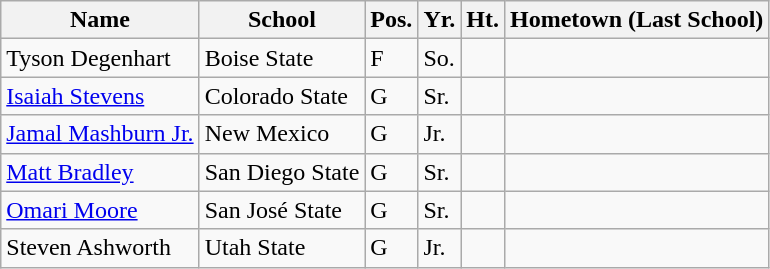<table class="wikitable">
<tr>
<th>Name</th>
<th>School</th>
<th>Pos.</th>
<th>Yr.</th>
<th>Ht.</th>
<th>Hometown (Last School)</th>
</tr>
<tr>
<td>Tyson Degenhart</td>
<td>Boise State</td>
<td>F</td>
<td>So.</td>
<td></td>
<td></td>
</tr>
<tr>
<td><a href='#'>Isaiah Stevens</a></td>
<td>Colorado State</td>
<td>G</td>
<td>Sr.</td>
<td></td>
<td></td>
</tr>
<tr>
<td><a href='#'>Jamal Mashburn Jr.</a></td>
<td>New Mexico</td>
<td>G</td>
<td>Jr.</td>
<td></td>
<td></td>
</tr>
<tr>
<td><a href='#'>Matt Bradley</a></td>
<td>San Diego State</td>
<td>G</td>
<td>Sr.</td>
<td></td>
<td></td>
</tr>
<tr>
<td><a href='#'>Omari Moore</a></td>
<td>San José State</td>
<td>G</td>
<td>Sr.</td>
<td></td>
<td></td>
</tr>
<tr>
<td>Steven Ashworth</td>
<td>Utah State</td>
<td>G</td>
<td>Jr.</td>
<td></td>
<td></td>
</tr>
</table>
